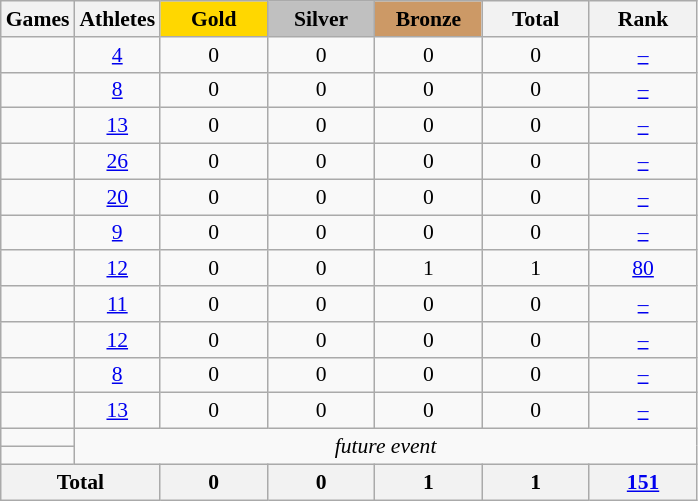<table class="wikitable" style="text-align:center; font-size:90%;">
<tr>
<th>Games</th>
<th>Athletes</th>
<td style="background:gold; width:4.5em; font-weight:bold;">Gold</td>
<td style="background:silver; width:4.5em; font-weight:bold;">Silver</td>
<td style="background:#cc9966; width:4.5em; font-weight:bold;">Bronze</td>
<th style="width:4.5em; font-weight:bold;">Total</th>
<th style="width:4.5em; font-weight:bold;">Rank</th>
</tr>
<tr>
<td align=left></td>
<td><a href='#'>4</a></td>
<td>0</td>
<td>0</td>
<td>0</td>
<td>0</td>
<td><a href='#'>–</a></td>
</tr>
<tr>
<td align=left></td>
<td><a href='#'>8</a></td>
<td>0</td>
<td>0</td>
<td>0</td>
<td>0</td>
<td><a href='#'>–</a></td>
</tr>
<tr>
<td align=left></td>
<td><a href='#'>13</a></td>
<td>0</td>
<td>0</td>
<td>0</td>
<td>0</td>
<td><a href='#'>–</a></td>
</tr>
<tr>
<td align=left></td>
<td><a href='#'>26</a></td>
<td>0</td>
<td>0</td>
<td>0</td>
<td>0</td>
<td><a href='#'>–</a></td>
</tr>
<tr>
<td align=left></td>
<td><a href='#'>20</a></td>
<td>0</td>
<td>0</td>
<td>0</td>
<td>0</td>
<td><a href='#'>–</a></td>
</tr>
<tr>
<td align=left></td>
<td><a href='#'>9</a></td>
<td>0</td>
<td>0</td>
<td>0</td>
<td>0</td>
<td><a href='#'>–</a></td>
</tr>
<tr>
<td align=left></td>
<td><a href='#'>12</a></td>
<td>0</td>
<td>0</td>
<td>1</td>
<td>1</td>
<td><a href='#'>80</a></td>
</tr>
<tr>
<td align=left></td>
<td><a href='#'>11</a></td>
<td>0</td>
<td>0</td>
<td>0</td>
<td>0</td>
<td><a href='#'>–</a></td>
</tr>
<tr>
<td align=left></td>
<td><a href='#'>12</a></td>
<td>0</td>
<td>0</td>
<td>0</td>
<td>0</td>
<td><a href='#'>–</a></td>
</tr>
<tr>
<td align=left></td>
<td><a href='#'>8</a></td>
<td>0</td>
<td>0</td>
<td>0</td>
<td>0</td>
<td><a href='#'>–</a></td>
</tr>
<tr>
<td align=left></td>
<td><a href='#'>13</a></td>
<td>0</td>
<td>0</td>
<td>0</td>
<td>0</td>
<td><a href='#'>–</a></td>
</tr>
<tr>
<td align=left></td>
<td colspan=6; rowspan=2><em>future event</em></td>
</tr>
<tr>
<td align=left></td>
</tr>
<tr>
<th colspan=2>Total</th>
<th>0</th>
<th>0</th>
<th>1</th>
<th>1</th>
<th><a href='#'>151</a></th>
</tr>
</table>
